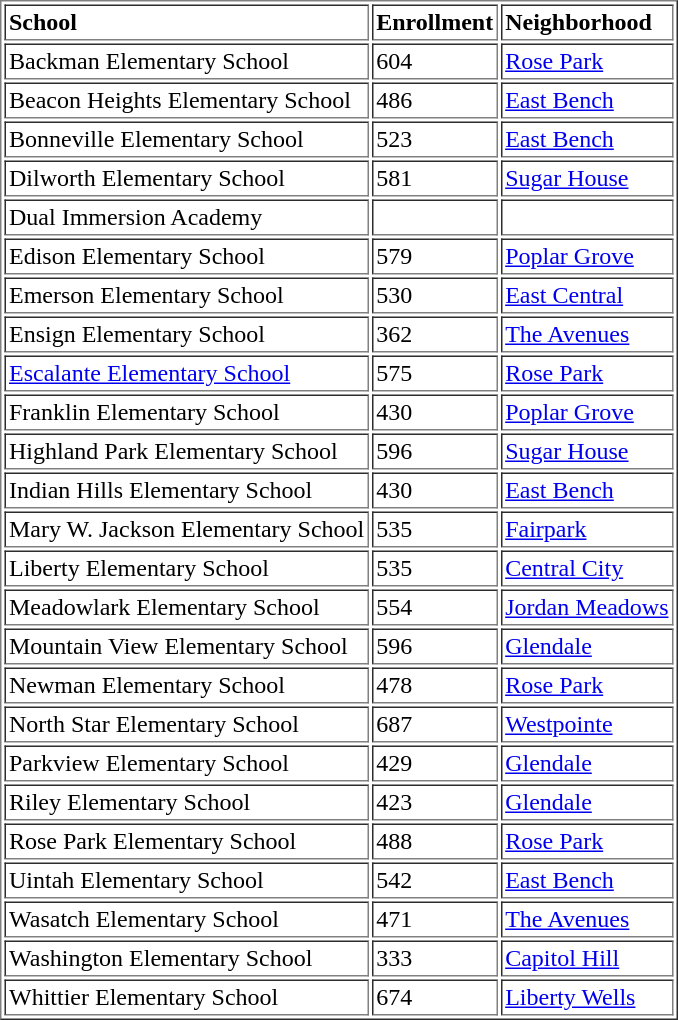<table border="1" cellpadding="2">
<tr>
<td><strong>School</strong></td>
<td><strong>Enrollment</strong></td>
<td><strong>Neighborhood</strong></td>
</tr>
<tr>
<td>Backman Elementary School</td>
<td>604</td>
<td><a href='#'>Rose Park</a></td>
</tr>
<tr>
<td>Beacon Heights Elementary School</td>
<td>486</td>
<td><a href='#'>East Bench</a></td>
</tr>
<tr>
<td>Bonneville Elementary School</td>
<td>523</td>
<td><a href='#'>East Bench</a></td>
</tr>
<tr>
<td>Dilworth Elementary School</td>
<td>581</td>
<td><a href='#'>Sugar House</a></td>
</tr>
<tr>
<td>Dual Immersion Academy</td>
<td></td>
<td></td>
</tr>
<tr>
<td>Edison Elementary School</td>
<td>579</td>
<td><a href='#'>Poplar Grove</a></td>
</tr>
<tr>
<td>Emerson Elementary School</td>
<td>530</td>
<td><a href='#'>East Central</a></td>
</tr>
<tr>
<td>Ensign Elementary School</td>
<td>362</td>
<td><a href='#'>The Avenues</a></td>
</tr>
<tr>
<td><a href='#'>Escalante Elementary School</a></td>
<td>575</td>
<td><a href='#'>Rose Park</a></td>
</tr>
<tr>
<td>Franklin Elementary School</td>
<td>430</td>
<td><a href='#'>Poplar Grove</a></td>
</tr>
<tr>
<td>Highland Park Elementary School</td>
<td>596</td>
<td><a href='#'>Sugar House</a></td>
</tr>
<tr>
<td>Indian Hills Elementary School</td>
<td>430</td>
<td><a href='#'>East Bench</a></td>
</tr>
<tr>
<td>Mary W. Jackson Elementary School</td>
<td>535</td>
<td><a href='#'>Fairpark</a></td>
</tr>
<tr>
<td>Liberty Elementary School</td>
<td>535</td>
<td><a href='#'>Central City</a></td>
</tr>
<tr>
<td>Meadowlark Elementary School</td>
<td>554</td>
<td><a href='#'>Jordan Meadows</a></td>
</tr>
<tr>
<td>Mountain View Elementary School</td>
<td>596</td>
<td><a href='#'>Glendale</a></td>
</tr>
<tr>
<td>Newman Elementary School</td>
<td>478</td>
<td><a href='#'>Rose Park</a></td>
</tr>
<tr>
<td>North Star Elementary School</td>
<td>687</td>
<td><a href='#'>Westpointe</a></td>
</tr>
<tr>
<td>Parkview Elementary School</td>
<td>429</td>
<td><a href='#'>Glendale</a></td>
</tr>
<tr>
<td>Riley Elementary School</td>
<td>423</td>
<td><a href='#'>Glendale</a></td>
</tr>
<tr>
<td>Rose Park Elementary School</td>
<td>488</td>
<td><a href='#'>Rose Park</a></td>
</tr>
<tr>
<td>Uintah Elementary School</td>
<td>542</td>
<td><a href='#'>East Bench</a></td>
</tr>
<tr>
<td>Wasatch Elementary School</td>
<td>471</td>
<td><a href='#'>The Avenues</a></td>
</tr>
<tr>
<td>Washington Elementary School</td>
<td>333</td>
<td><a href='#'>Capitol Hill</a></td>
</tr>
<tr>
<td>Whittier Elementary School</td>
<td>674</td>
<td><a href='#'>Liberty Wells</a></td>
</tr>
</table>
